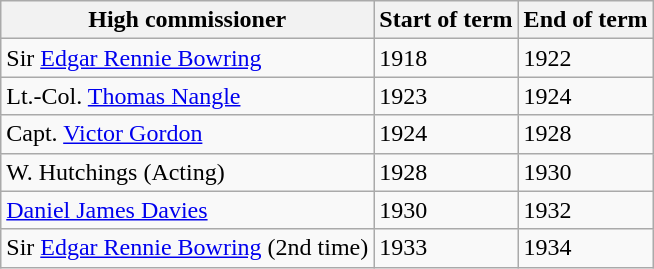<table class="wikitable">
<tr>
<th>High commissioner</th>
<th>Start of term</th>
<th>End of term</th>
</tr>
<tr>
<td>Sir <a href='#'>Edgar Rennie Bowring</a></td>
<td>1918</td>
<td>1922</td>
</tr>
<tr>
<td>Lt.-Col. <a href='#'>Thomas Nangle</a></td>
<td>1923</td>
<td>1924</td>
</tr>
<tr>
<td>Capt. <a href='#'>Victor Gordon</a></td>
<td>1924</td>
<td>1928</td>
</tr>
<tr>
<td>W. Hutchings (Acting)</td>
<td>1928</td>
<td>1930</td>
</tr>
<tr>
<td><a href='#'>Daniel James Davies</a></td>
<td>1930</td>
<td>1932</td>
</tr>
<tr>
<td>Sir <a href='#'>Edgar Rennie Bowring</a> (2nd time)</td>
<td>1933</td>
<td>1934</td>
</tr>
</table>
